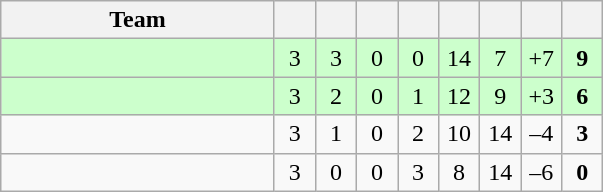<table class="wikitable" style="text-align: center;">
<tr>
<th width="175">Team</th>
<th width="20"></th>
<th width="20"></th>
<th width="20"></th>
<th width="20"></th>
<th width="20"></th>
<th width="20"></th>
<th width="20"></th>
<th width="20"></th>
</tr>
<tr align=center bgcolor=#ccffcc>
<td style="text-align:left;"></td>
<td>3</td>
<td>3</td>
<td>0</td>
<td>0</td>
<td>14</td>
<td>7</td>
<td>+7</td>
<td><strong>9</strong></td>
</tr>
<tr align=center bgcolor=#ccffcc>
<td style="text-align:left;"></td>
<td>3</td>
<td>2</td>
<td>0</td>
<td>1</td>
<td>12</td>
<td>9</td>
<td>+3</td>
<td><strong>6</strong></td>
</tr>
<tr>
<td style="text-align:left;"></td>
<td>3</td>
<td>1</td>
<td>0</td>
<td>2</td>
<td>10</td>
<td>14</td>
<td>–4</td>
<td><strong>3</strong></td>
</tr>
<tr>
<td style="text-align:left;"></td>
<td>3</td>
<td>0</td>
<td>0</td>
<td>3</td>
<td>8</td>
<td>14</td>
<td>–6</td>
<td><strong>0</strong></td>
</tr>
</table>
